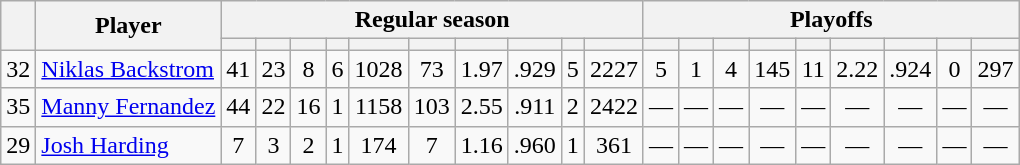<table class="wikitable plainrowheaders" style="text-align:center;">
<tr>
<th scope="col" rowspan="2"></th>
<th scope="col" rowspan="2">Player</th>
<th scope=colgroup colspan=10>Regular season</th>
<th scope=colgroup colspan=9>Playoffs</th>
</tr>
<tr>
<th scope="col"></th>
<th scope="col"></th>
<th scope="col"></th>
<th scope="col"></th>
<th scope="col"></th>
<th scope="col"></th>
<th scope="col"></th>
<th scope="col"></th>
<th scope="col"></th>
<th scope="col"></th>
<th scope="col"></th>
<th scope="col"></th>
<th scope="col"></th>
<th scope="col"></th>
<th scope="col"></th>
<th scope="col"></th>
<th scope="col"></th>
<th scope="col"></th>
<th scope="col"></th>
</tr>
<tr>
<td scope="row">32</td>
<td align="left"><a href='#'>Niklas Backstrom</a></td>
<td>41</td>
<td>23</td>
<td>8</td>
<td>6</td>
<td>1028</td>
<td>73</td>
<td>1.97</td>
<td>.929</td>
<td>5</td>
<td>2227</td>
<td>5</td>
<td>1</td>
<td>4</td>
<td>145</td>
<td>11</td>
<td>2.22</td>
<td>.924</td>
<td>0</td>
<td>297</td>
</tr>
<tr>
<td scope="row">35</td>
<td align="left"><a href='#'>Manny Fernandez</a></td>
<td>44</td>
<td>22</td>
<td>16</td>
<td>1</td>
<td>1158</td>
<td>103</td>
<td>2.55</td>
<td>.911</td>
<td>2</td>
<td>2422</td>
<td>—</td>
<td>—</td>
<td>—</td>
<td>—</td>
<td>—</td>
<td>—</td>
<td>—</td>
<td>—</td>
<td>—</td>
</tr>
<tr>
<td scope="row">29</td>
<td align="left"><a href='#'>Josh Harding</a></td>
<td>7</td>
<td>3</td>
<td>2</td>
<td>1</td>
<td>174</td>
<td>7</td>
<td>1.16</td>
<td>.960</td>
<td>1</td>
<td>361</td>
<td>—</td>
<td>—</td>
<td>—</td>
<td>—</td>
<td>—</td>
<td>—</td>
<td>—</td>
<td>—</td>
<td>—</td>
</tr>
</table>
